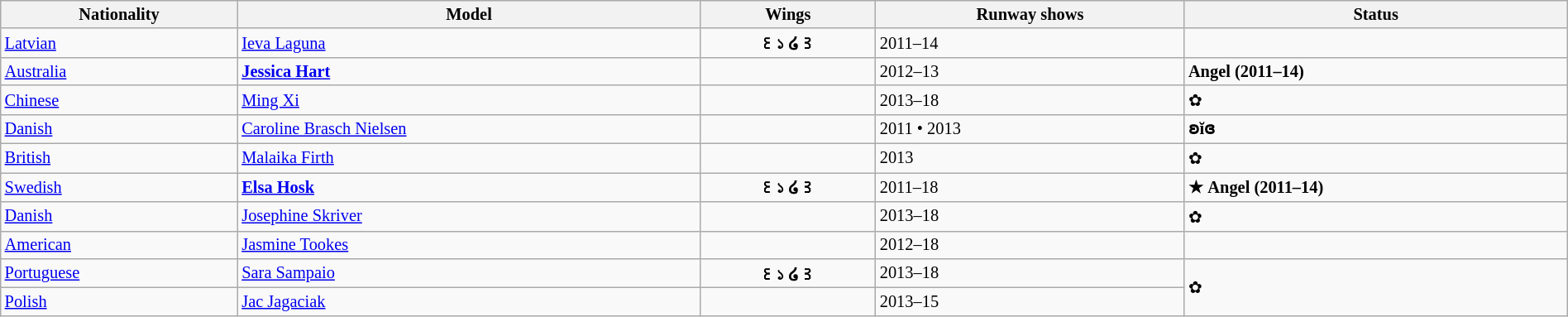<table class="sortable wikitable"  style="font-size:85%; width:100%;">
<tr>
<th style="text-align:center;">Nationality</th>
<th style="text-align:center;">Model</th>
<th style="text-align:center;">Wings</th>
<th style="text-align:center;">Runway shows</th>
<th style="text-align:center;">Status</th>
</tr>
<tr>
<td> <a href='#'>Latvian</a></td>
<td><a href='#'>Ieva Laguna</a></td>
<td align="center"><strong>꒰১ ໒꒱</strong></td>
<td>2011–14</td>
<td></td>
</tr>
<tr>
<td> <a href='#'>Australia</a></td>
<td><a href='#'><strong>Jessica Hart</strong></a></td>
<td></td>
<td>2012–13</td>
<td><strong> Angel (2011–14)</strong></td>
</tr>
<tr>
<td> <a href='#'>Chinese</a></td>
<td><a href='#'>Ming Xi</a></td>
<td></td>
<td>2013–18</td>
<td>✿</td>
</tr>
<tr>
<td> <a href='#'>Danish</a></td>
<td><a href='#'>Caroline Brasch Nielsen</a></td>
<td></td>
<td>2011 • 2013</td>
<td><strong>ʚĭɞ</strong></td>
</tr>
<tr>
<td> <a href='#'>British</a></td>
<td><a href='#'>Malaika Firth</a></td>
<td></td>
<td>2013</td>
<td>✿</td>
</tr>
<tr>
<td> <a href='#'>Swedish</a></td>
<td><strong><a href='#'>Elsa Hosk</a></strong></td>
<td align="center"><strong>꒰১ ໒꒱</strong></td>
<td>2011–18</td>
<td><strong>★  Angel (2011–14)</strong></td>
</tr>
<tr>
<td> <a href='#'>Danish</a></td>
<td><a href='#'>Josephine Skriver</a></td>
<td></td>
<td>2013–18</td>
<td>✿</td>
</tr>
<tr>
<td> <a href='#'>American</a></td>
<td><a href='#'>Jasmine Tookes</a></td>
<td></td>
<td>2012–18</td>
<td></td>
</tr>
<tr>
<td> <a href='#'>Portuguese</a></td>
<td><a href='#'>Sara Sampaio</a></td>
<td align="center"><strong>꒰১ ໒꒱</strong></td>
<td>2013–18</td>
<td rowspan="2">✿</td>
</tr>
<tr>
<td> <a href='#'>Polish</a></td>
<td><a href='#'>Jac Jagaciak</a></td>
<td></td>
<td>2013–15</td>
</tr>
</table>
